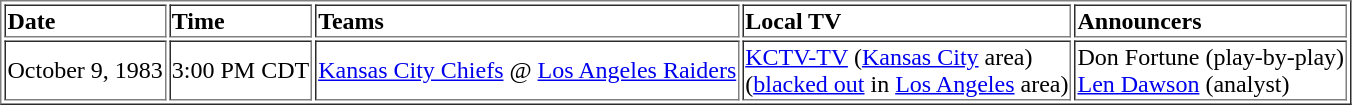<table border="1" cellpadding="1">
<tr>
<td><strong>Date</strong></td>
<td><strong>Time</strong></td>
<td><strong>Teams</strong></td>
<td><strong>Local TV</strong></td>
<td><strong>Announcers</strong></td>
</tr>
<tr>
<td>October 9, 1983</td>
<td>3:00 PM CDT</td>
<td><a href='#'>Kansas City Chiefs</a> @ <a href='#'>Los Angeles Raiders</a></td>
<td><a href='#'>KCTV-TV</a> (<a href='#'>Kansas City</a> area)<br>(<a href='#'>blacked out</a> in <a href='#'>Los Angeles</a> area)</td>
<td>Don Fortune (play-by-play)<br><a href='#'>Len Dawson</a> (analyst)</td>
</tr>
</table>
